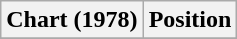<table class="wikitable plainrowheaders" style="text-align:center">
<tr>
<th>Chart (1978)</th>
<th>Position</th>
</tr>
<tr>
</tr>
</table>
